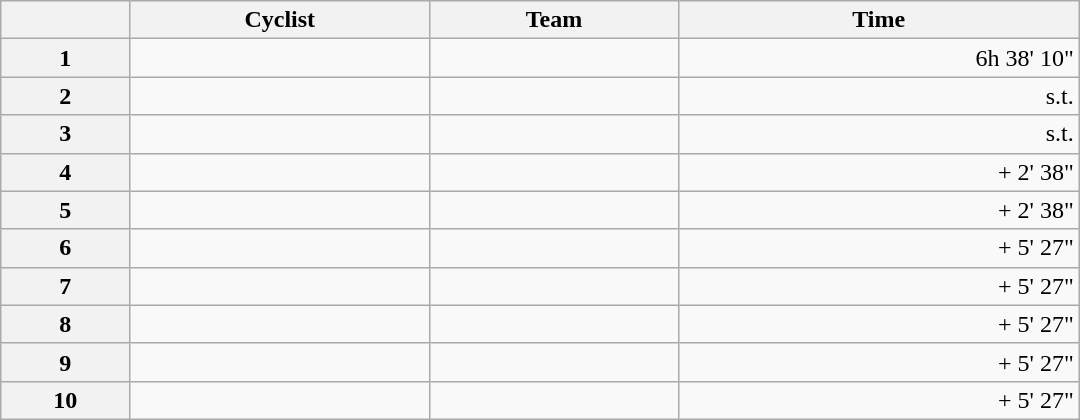<table class="wikitable" style="width:45em;margin-bottom:0;">
<tr>
<th></th>
<th>Cyclist</th>
<th>Team</th>
<th>Time</th>
</tr>
<tr>
<th style="text-align:center">1</th>
<td></td>
<td></td>
<td align=right>6h 38' 10"</td>
</tr>
<tr>
<th style="text-align:center">2</th>
<td></td>
<td></td>
<td align=right>s.t.</td>
</tr>
<tr>
<th style="text-align:center">3</th>
<td></td>
<td></td>
<td align=right>s.t.</td>
</tr>
<tr>
<th style="text-align:center">4</th>
<td></td>
<td></td>
<td align=right>+ 2' 38"</td>
</tr>
<tr>
<th style="text-align:center">5</th>
<td></td>
<td></td>
<td align=right>+ 2' 38"</td>
</tr>
<tr>
<th style="text-align:center">6</th>
<td></td>
<td></td>
<td align=right>+ 5' 27"</td>
</tr>
<tr>
<th style="text-align:center">7</th>
<td></td>
<td></td>
<td align=right>+ 5' 27"</td>
</tr>
<tr>
<th style="text-align:center">8</th>
<td></td>
<td></td>
<td align=right>+ 5' 27"</td>
</tr>
<tr>
<th style="text-align:center">9</th>
<td></td>
<td></td>
<td align=right>+ 5' 27"</td>
</tr>
<tr>
<th style="text-align:center">10</th>
<td></td>
<td></td>
<td align=right>+ 5' 27"</td>
</tr>
</table>
